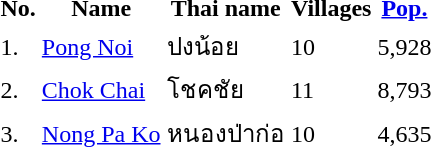<table>
<tr>
<th>No.</th>
<th>Name</th>
<th>Thai name</th>
<th>Villages</th>
<th><a href='#'>Pop.</a></th>
</tr>
<tr>
<td>1.</td>
<td><a href='#'>Pong Noi</a></td>
<td>ปงน้อย</td>
<td>10</td>
<td>5,928</td>
<td></td>
</tr>
<tr>
<td>2.</td>
<td><a href='#'>Chok Chai</a></td>
<td>โชคชัย</td>
<td>11</td>
<td>8,793</td>
<td></td>
</tr>
<tr>
<td>3.</td>
<td><a href='#'>Nong Pa Ko</a></td>
<td>หนองป่าก่อ</td>
<td>10</td>
<td>4,635</td>
<td></td>
</tr>
</table>
